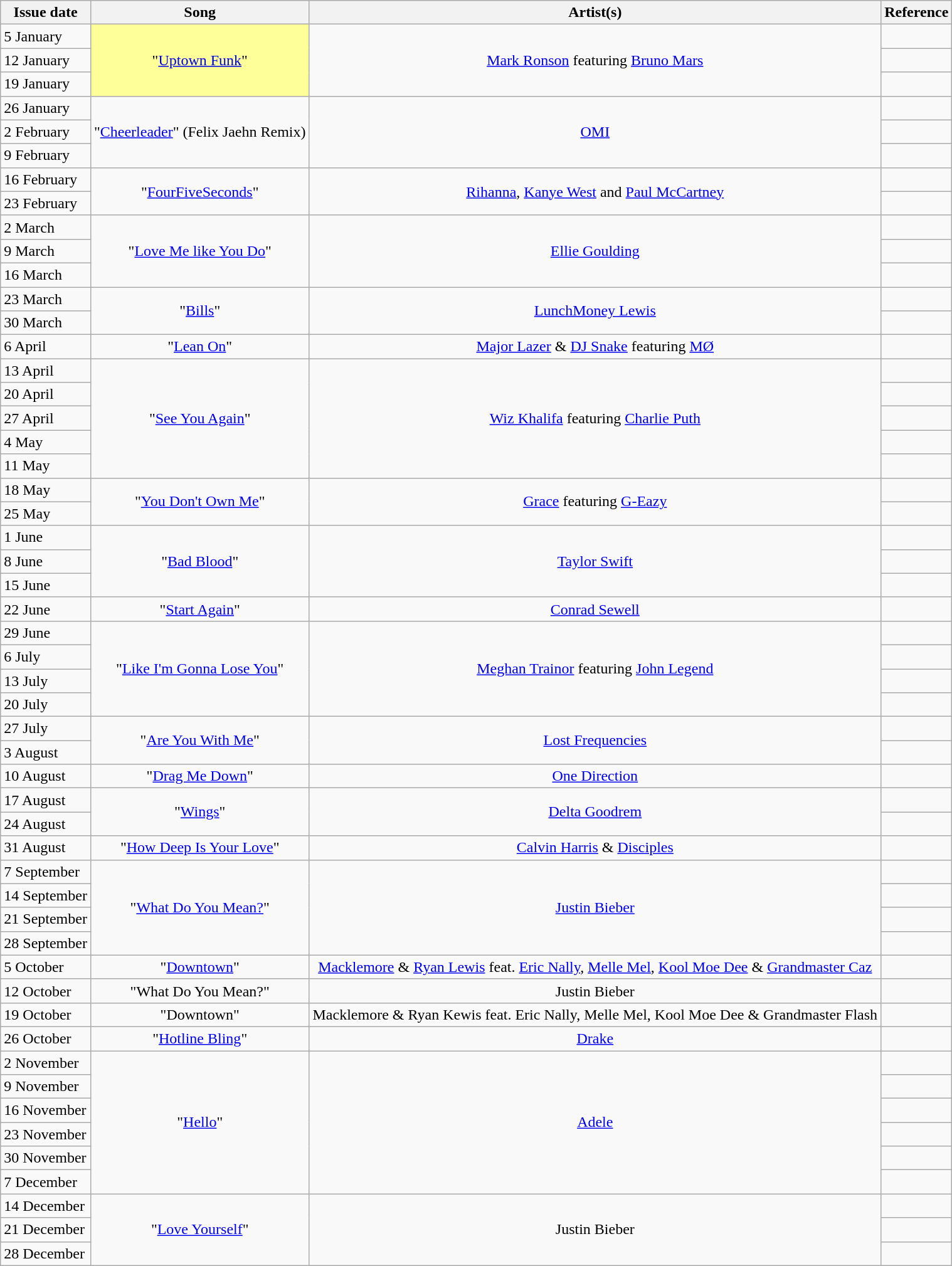<table class="wikitable">
<tr>
<th>Issue date</th>
<th>Song</th>
<th>Artist(s)</th>
<th>Reference</th>
</tr>
<tr>
<td align="left">5 January</td>
<td bgcolor=#FFFF99 align="center" rowspan="3">"<a href='#'>Uptown Funk</a>"</td>
<td align="center" rowspan="3"><a href='#'>Mark Ronson</a> featuring <a href='#'>Bruno Mars</a></td>
<td align="center"></td>
</tr>
<tr>
<td align="left">12 January</td>
<td align="center"></td>
</tr>
<tr>
<td align="left">19 January</td>
<td align="center"></td>
</tr>
<tr>
<td align="left">26 January</td>
<td align="center" rowspan="3">"<a href='#'>Cheerleader</a>" (Felix Jaehn Remix)</td>
<td align="center" rowspan="3"><a href='#'>OMI</a></td>
<td align="center"></td>
</tr>
<tr>
<td align="left">2 February</td>
<td align="center"></td>
</tr>
<tr>
<td align="left">9 February</td>
<td align="center"></td>
</tr>
<tr>
<td align="left">16 February</td>
<td align="center" rowspan="2">"<a href='#'>FourFiveSeconds</a>"</td>
<td align="center" rowspan="2"><a href='#'>Rihanna</a>, <a href='#'>Kanye West</a> and <a href='#'>Paul McCartney</a></td>
<td align="center"></td>
</tr>
<tr>
<td align="left">23 February</td>
<td align="center"></td>
</tr>
<tr>
<td align="left">2 March</td>
<td align="center" rowspan="3">"<a href='#'>Love Me like You Do</a>"</td>
<td align="center" rowspan="3"><a href='#'>Ellie Goulding</a></td>
<td align="center"></td>
</tr>
<tr>
<td align="left">9 March</td>
<td align="center"></td>
</tr>
<tr>
<td align="left">16 March</td>
<td align="center"></td>
</tr>
<tr>
<td align="left">23 March</td>
<td align="center" rowspan="2">"<a href='#'>Bills</a>"</td>
<td align="center" rowspan="2"><a href='#'>LunchMoney Lewis</a></td>
<td align="center"></td>
</tr>
<tr>
<td align="left">30 March</td>
<td align="center"></td>
</tr>
<tr>
<td align="left">6 April</td>
<td align="center">"<a href='#'>Lean On</a>"</td>
<td align="center"><a href='#'>Major Lazer</a> & <a href='#'>DJ Snake</a> featuring <a href='#'>MØ</a></td>
<td align="center"></td>
</tr>
<tr>
<td align="left">13 April</td>
<td align="center" rowspan="5">"<a href='#'>See You Again</a>"</td>
<td align="center" rowspan="5"><a href='#'>Wiz Khalifa</a> featuring <a href='#'>Charlie Puth</a></td>
<td align="center"></td>
</tr>
<tr>
<td align="left">20 April</td>
<td align="center"></td>
</tr>
<tr>
<td align="left">27 April</td>
<td align="center"></td>
</tr>
<tr>
<td align="left">4 May</td>
<td align="center"></td>
</tr>
<tr>
<td align="left">11 May</td>
<td align="center"></td>
</tr>
<tr>
<td align="left">18 May</td>
<td align="center" rowspan="2">"<a href='#'>You Don't Own Me</a>"</td>
<td align="center" rowspan="2"><a href='#'>Grace</a> featuring <a href='#'>G-Eazy</a></td>
<td align="center"></td>
</tr>
<tr>
<td align="left">25 May</td>
<td align="center"></td>
</tr>
<tr>
<td align="left">1 June</td>
<td align="center" rowspan="3">"<a href='#'>Bad Blood</a>"</td>
<td align="center" rowspan="3"><a href='#'>Taylor Swift</a></td>
<td align="center"></td>
</tr>
<tr>
<td align="left">8 June</td>
<td align="center"></td>
</tr>
<tr>
<td align="left">15 June</td>
<td align="center"></td>
</tr>
<tr>
<td align="left">22 June</td>
<td align="center">"<a href='#'>Start Again</a>"</td>
<td align="center"><a href='#'>Conrad Sewell</a></td>
<td align="center"></td>
</tr>
<tr>
<td align="left">29 June</td>
<td align="center" rowspan="4">"<a href='#'>Like I'm Gonna Lose You</a>"</td>
<td align="center" rowspan="4"><a href='#'>Meghan Trainor</a> featuring <a href='#'>John Legend</a></td>
<td align="center"></td>
</tr>
<tr>
<td align="left">6 July</td>
<td align="center"></td>
</tr>
<tr>
<td align="left">13 July</td>
<td align="center"></td>
</tr>
<tr>
<td align="left">20 July</td>
<td align="center"></td>
</tr>
<tr>
<td align="left">27 July</td>
<td align="center" rowspan="2">"<a href='#'>Are You With Me</a>"</td>
<td align="center" rowspan="2"><a href='#'>Lost Frequencies</a></td>
<td align="center"></td>
</tr>
<tr>
<td align="left">3 August</td>
<td align="center"></td>
</tr>
<tr>
<td align="left">10 August</td>
<td align="center">"<a href='#'>Drag Me Down</a>"</td>
<td align="center"><a href='#'>One Direction</a></td>
<td align="center"></td>
</tr>
<tr>
<td align="left">17 August</td>
<td align="center" rowspan="2">"<a href='#'>Wings</a>"</td>
<td align="center" rowspan="2"><a href='#'>Delta Goodrem</a></td>
<td align="center"></td>
</tr>
<tr>
<td align="left">24 August</td>
<td align="center"></td>
</tr>
<tr>
<td align="left">31 August</td>
<td align="center">"<a href='#'>How Deep Is Your Love</a>"</td>
<td align="center"><a href='#'>Calvin Harris</a> & <a href='#'>Disciples</a></td>
<td align="center"></td>
</tr>
<tr>
<td align="left">7 September</td>
<td align="center" rowspan="4">"<a href='#'>What Do You Mean?</a>"</td>
<td align="center" rowspan="4"><a href='#'>Justin Bieber</a></td>
<td align="center"></td>
</tr>
<tr>
<td align="left">14 September</td>
<td align="center"></td>
</tr>
<tr>
<td align="left">21 September</td>
<td align="center"></td>
</tr>
<tr>
<td align="left">28 September</td>
<td align="center"></td>
</tr>
<tr>
<td align="left">5 October</td>
<td align="center">"<a href='#'>Downtown</a>"</td>
<td align="center"><a href='#'>Macklemore</a> & <a href='#'>Ryan Lewis</a> feat. <a href='#'>Eric Nally</a>, <a href='#'>Melle Mel</a>, <a href='#'>Kool Moe Dee</a> & <a href='#'>Grandmaster Caz</a></td>
<td align="center"></td>
</tr>
<tr>
<td align="left">12 October</td>
<td align="center">"What Do You Mean?"</td>
<td align="center">Justin Bieber</td>
<td align="center"></td>
</tr>
<tr>
<td align="left">19 October</td>
<td align="center">"Downtown"</td>
<td align="center">Macklemore & Ryan Kewis feat. Eric Nally, Melle Mel, Kool Moe Dee & Grandmaster Flash</td>
<td align="center"></td>
</tr>
<tr>
<td align="left">26 October</td>
<td align="center">"<a href='#'>Hotline Bling</a>"</td>
<td align="center"><a href='#'>Drake</a></td>
<td align="center"></td>
</tr>
<tr>
<td align="left">2 November</td>
<td align="center" rowspan="6">"<a href='#'>Hello</a>"</td>
<td align="center" rowspan="6"><a href='#'>Adele</a></td>
<td align="center"></td>
</tr>
<tr>
<td align="left">9 November</td>
<td align="center"></td>
</tr>
<tr>
<td align="left">16 November</td>
<td align="center"></td>
</tr>
<tr>
<td align="left">23 November</td>
<td align="center"></td>
</tr>
<tr>
<td align="left">30 November</td>
<td align="center"></td>
</tr>
<tr>
<td align="left">7 December</td>
<td align="center"></td>
</tr>
<tr>
<td align="left">14 December</td>
<td align="center" rowspan="3">"<a href='#'>Love Yourself</a>"</td>
<td align="center" rowspan="3">Justin Bieber</td>
<td align="center"></td>
</tr>
<tr>
<td align="left">21 December</td>
<td align="center"></td>
</tr>
<tr>
<td align="left">28 December</td>
<td align="center"></td>
</tr>
</table>
